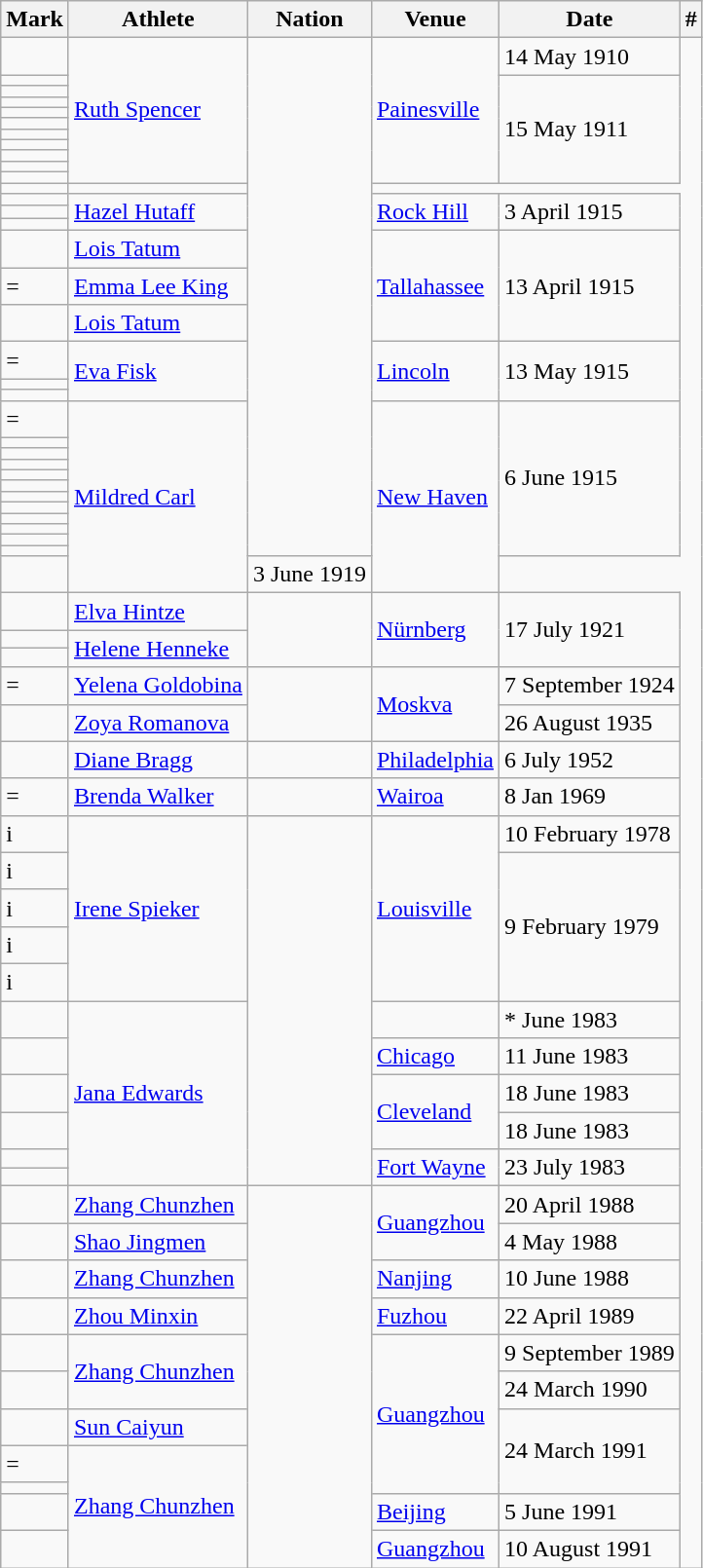<table class="wikitable">
<tr>
<th>Mark</th>
<th>Athlete</th>
<th>Nation</th>
<th>Venue</th>
<th>Date</th>
<th>#</th>
</tr>
<tr>
<td></td>
<td rowspan="11"><a href='#'>Ruth Spencer</a></td>
<td rowspan="33"></td>
<td rowspan="11"><a href='#'>Painesville</a></td>
<td>14 May 1910</td>
</tr>
<tr>
<td></td>
<td rowspan="10">15 May 1911</td>
</tr>
<tr>
<td></td>
</tr>
<tr>
<td></td>
</tr>
<tr>
<td></td>
</tr>
<tr>
<td></td>
</tr>
<tr>
<td></td>
</tr>
<tr>
<td></td>
</tr>
<tr>
<td></td>
</tr>
<tr>
<td></td>
</tr>
<tr>
<td></td>
</tr>
<tr>
<td></td>
</tr>
<tr>
<td></td>
<td rowspan="3"><a href='#'>Hazel Hutaff</a></td>
<td rowspan="3"><a href='#'>Rock Hill</a></td>
<td rowspan="3">3 April 1915</td>
</tr>
<tr>
<td></td>
</tr>
<tr>
<td></td>
</tr>
<tr>
<td></td>
<td><a href='#'>Lois Tatum</a></td>
<td rowspan="3"><a href='#'>Tallahassee</a></td>
<td rowspan="3">13 April 1915</td>
</tr>
<tr>
<td>=</td>
<td><a href='#'>Emma Lee King</a></td>
</tr>
<tr>
<td></td>
<td><a href='#'>Lois Tatum</a></td>
</tr>
<tr>
<td>=</td>
<td rowspan="3"><a href='#'>Eva Fisk</a></td>
<td rowspan="3"><a href='#'>Lincoln</a></td>
<td rowspan="3">13 May 1915</td>
</tr>
<tr>
<td></td>
</tr>
<tr>
<td></td>
</tr>
<tr>
<td>=</td>
<td rowspan="13"><a href='#'>Mildred Carl</a></td>
<td rowspan="13"><a href='#'>New Haven</a></td>
<td rowspan="12">6 June 1915</td>
</tr>
<tr>
<td></td>
</tr>
<tr>
<td></td>
</tr>
<tr>
<td></td>
</tr>
<tr>
<td></td>
</tr>
<tr>
<td></td>
</tr>
<tr>
<td></td>
</tr>
<tr>
<td></td>
</tr>
<tr>
<td></td>
</tr>
<tr>
<td></td>
</tr>
<tr>
<td></td>
</tr>
<tr>
<td></td>
</tr>
<tr>
<td></td>
<td>3 June 1919</td>
</tr>
<tr>
<td></td>
<td><a href='#'>Elva Hintze</a></td>
<td rowspan="3"></td>
<td rowspan="3"><a href='#'>Nürnberg</a></td>
<td rowspan="3">17 July 1921</td>
</tr>
<tr>
<td></td>
<td rowspan="2"><a href='#'>Helene Henneke</a></td>
</tr>
<tr>
<td></td>
</tr>
<tr>
<td>=</td>
<td><a href='#'>Yelena Goldobina</a></td>
<td rowspan="2"></td>
<td rowspan="2"><a href='#'>Moskva</a></td>
<td>7 September 1924</td>
</tr>
<tr>
<td></td>
<td><a href='#'>Zoya Romanova</a></td>
<td>26 August 1935</td>
</tr>
<tr>
<td></td>
<td><a href='#'>Diane Bragg</a></td>
<td></td>
<td><a href='#'>Philadelphia</a></td>
<td>6 July 1952</td>
</tr>
<tr>
<td>=</td>
<td><a href='#'>Brenda Walker</a></td>
<td></td>
<td><a href='#'>Wairoa</a></td>
<td>8 Jan 1969</td>
</tr>
<tr>
<td> i</td>
<td rowspan="5"><a href='#'>Irene Spieker</a></td>
<td rowspan="11"></td>
<td rowspan="5"><a href='#'>Louisville</a></td>
<td>10 February 1978</td>
</tr>
<tr>
<td> i</td>
<td rowspan="4">9 February 1979</td>
</tr>
<tr>
<td> i</td>
</tr>
<tr>
<td> i</td>
</tr>
<tr>
<td> i</td>
</tr>
<tr>
<td></td>
<td rowspan="6"><a href='#'>Jana Edwards</a></td>
<td></td>
<td>*  June 1983</td>
</tr>
<tr>
<td></td>
<td><a href='#'>Chicago</a></td>
<td>11 June 1983</td>
</tr>
<tr>
<td></td>
<td rowspan="2"><a href='#'>Cleveland</a></td>
<td>18 June 1983</td>
</tr>
<tr>
<td></td>
<td>18 June 1983</td>
</tr>
<tr>
<td></td>
<td rowspan="2"><a href='#'>Fort Wayne</a></td>
<td rowspan="2">23 July 1983</td>
</tr>
<tr>
<td></td>
</tr>
<tr>
<td></td>
<td><a href='#'>Zhang Chunzhen</a></td>
<td rowspan="11"></td>
<td rowspan="2"><a href='#'>Guangzhou</a></td>
<td>20 April 1988</td>
</tr>
<tr>
<td></td>
<td><a href='#'>Shao Jingmen</a></td>
<td>4 May 1988</td>
</tr>
<tr>
<td></td>
<td><a href='#'>Zhang Chunzhen</a></td>
<td><a href='#'>Nanjing</a></td>
<td>10 June 1988</td>
</tr>
<tr>
<td></td>
<td><a href='#'>Zhou Minxin</a></td>
<td><a href='#'>Fuzhou</a></td>
<td>22 April 1989</td>
</tr>
<tr>
<td></td>
<td rowspan="2"><a href='#'>Zhang Chunzhen</a></td>
<td rowspan="5"><a href='#'>Guangzhou</a></td>
<td>9 September 1989</td>
</tr>
<tr>
<td></td>
<td>24 March 1990</td>
</tr>
<tr>
<td></td>
<td><a href='#'>Sun Caiyun</a></td>
<td rowspan="3">24 March 1991</td>
</tr>
<tr>
<td>=</td>
<td rowspan="4"><a href='#'>Zhang Chunzhen</a></td>
</tr>
<tr>
<td></td>
</tr>
<tr>
<td></td>
<td><a href='#'>Beijing</a></td>
<td>5 June 1991</td>
</tr>
<tr>
<td></td>
<td><a href='#'>Guangzhou</a></td>
<td>10 August 1991</td>
</tr>
</table>
